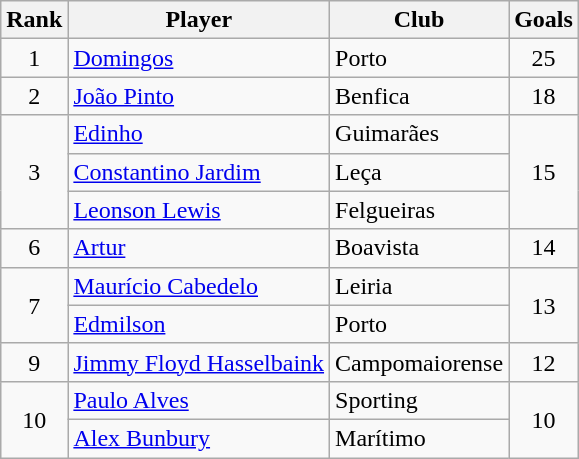<table class="wikitable" style="text-align:center;">
<tr>
<th>Rank</th>
<th>Player</th>
<th>Club</th>
<th>Goals</th>
</tr>
<tr>
<td>1</td>
<td align="left"> <a href='#'>Domingos</a></td>
<td align="left">Porto</td>
<td>25</td>
</tr>
<tr>
<td>2</td>
<td align="left"> <a href='#'>João Pinto</a></td>
<td align="left">Benfica</td>
<td>18</td>
</tr>
<tr>
<td rowspan=3>3</td>
<td align="left"> <a href='#'>Edinho</a></td>
<td align="left">Guimarães</td>
<td rowspan=3>15</td>
</tr>
<tr>
<td align="left"> <a href='#'>Constantino Jardim</a></td>
<td align="left">Leça</td>
</tr>
<tr>
<td align="left"> <a href='#'>Leonson Lewis</a></td>
<td align="left">Felgueiras</td>
</tr>
<tr>
<td>6</td>
<td align="left"> <a href='#'>Artur</a></td>
<td align="left">Boavista</td>
<td>14</td>
</tr>
<tr>
<td rowspan=2>7</td>
<td align="left"> <a href='#'>Maurício Cabedelo</a></td>
<td align="left">Leiria</td>
<td rowspan=2>13</td>
</tr>
<tr>
<td align="left"> <a href='#'>Edmilson</a></td>
<td align="left">Porto</td>
</tr>
<tr>
<td>9</td>
<td align="left"> <a href='#'>Jimmy Floyd Hasselbaink</a></td>
<td align="left">Campomaiorense</td>
<td>12</td>
</tr>
<tr>
<td rowspan=2>10</td>
<td align="left"> <a href='#'>Paulo Alves</a></td>
<td align="left">Sporting</td>
<td rowspan=2>10</td>
</tr>
<tr>
<td align="left"> <a href='#'>Alex Bunbury</a></td>
<td align="left">Marítimo</td>
</tr>
</table>
